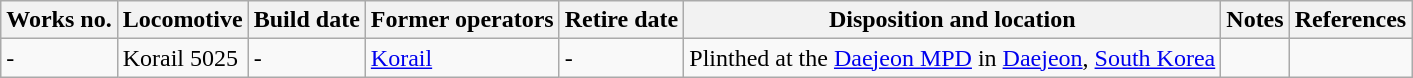<table class="wikitable">
<tr>
<th>Works no.</th>
<th>Locomotive</th>
<th>Build date</th>
<th>Former operators</th>
<th>Retire date</th>
<th>Disposition and location</th>
<th>Notes</th>
<th>References</th>
</tr>
<tr>
<td>-</td>
<td>Korail 5025</td>
<td>-</td>
<td><a href='#'>Korail</a></td>
<td>-</td>
<td>Plinthed at the <a href='#'>Daejeon MPD</a> in <a href='#'>Daejeon</a>, <a href='#'>South Korea</a></td>
<td></td>
<td></td>
</tr>
</table>
